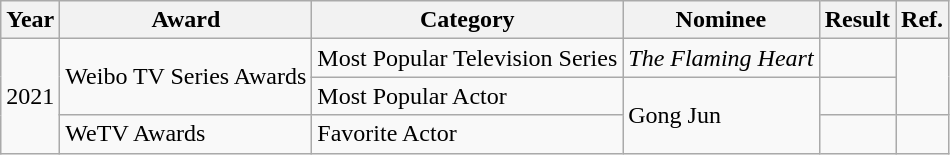<table class="wikitable sortable">
<tr>
<th>Year</th>
<th>Award</th>
<th>Category</th>
<th>Nominee</th>
<th>Result</th>
<th><abbr>Ref.</abbr></th>
</tr>
<tr>
<td rowspan="3">2021</td>
<td rowspan="2">Weibo TV Series Awards</td>
<td>Most Popular Television Series</td>
<td><em>The Flaming Heart</em></td>
<td></td>
<td rowspan="2"></td>
</tr>
<tr>
<td>Most Popular Actor</td>
<td rowspan="2">Gong Jun</td>
<td></td>
</tr>
<tr>
<td>WeTV Awards</td>
<td>Favorite Actor</td>
<td></td>
<td></td>
</tr>
</table>
